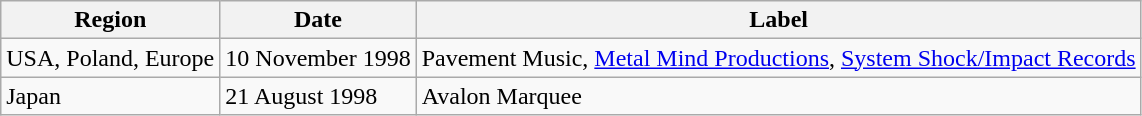<table class="wikitable plainrowheaders">
<tr>
<th scope="col">Region</th>
<th scope="col">Date</th>
<th scope="col">Label</th>
</tr>
<tr>
<td>USA, Poland, Europe</td>
<td>10 November 1998</td>
<td>Pavement Music, <a href='#'>Metal Mind Productions</a>, <a href='#'>System Shock/Impact Records</a></td>
</tr>
<tr>
<td>Japan</td>
<td>21 August 1998</td>
<td>Avalon Marquee</td>
</tr>
</table>
